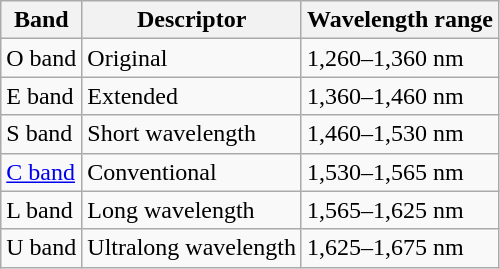<table class="wikitable">
<tr>
<th>Band</th>
<th>Descriptor</th>
<th>Wavelength range</th>
</tr>
<tr>
<td>O band</td>
<td>Original</td>
<td>1,260–1,360 nm</td>
</tr>
<tr>
<td>E band</td>
<td>Extended</td>
<td>1,360–1,460 nm</td>
</tr>
<tr>
<td>S band</td>
<td>Short wavelength</td>
<td>1,460–1,530 nm</td>
</tr>
<tr>
<td><a href='#'>C band</a></td>
<td>Conventional</td>
<td>1,530–1,565 nm</td>
</tr>
<tr>
<td>L band</td>
<td>Long wavelength</td>
<td>1,565–1,625 nm</td>
</tr>
<tr>
<td>U band</td>
<td>Ultralong wavelength</td>
<td>1,625–1,675 nm</td>
</tr>
</table>
